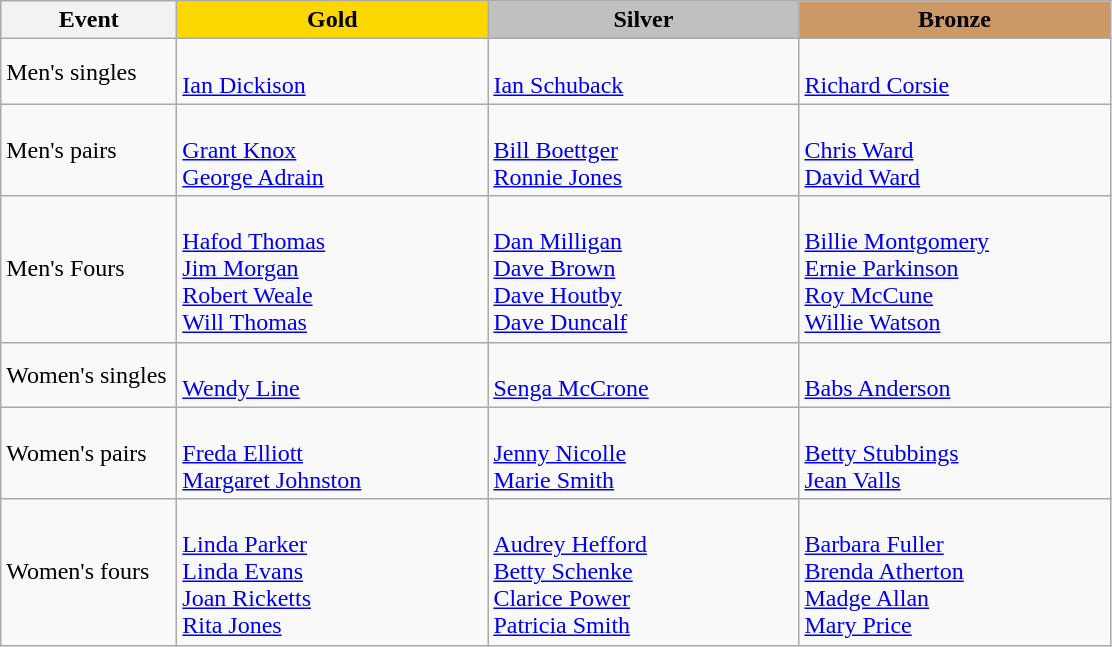<table class="wikitable" style="font-size: 100%">
<tr>
<th width=110>Event</th>
<th width=200 style="background-color: gold;">Gold</th>
<th width=200 style="background-color: silver;">Silver</th>
<th width=200 style="background-color: #cc9966;">Bronze</th>
</tr>
<tr>
<td>Men's singles</td>
<td> <br><a href='#'>Ian Dickison</a></td>
<td> <br><a href='#'>Ian Schuback</a></td>
<td> <br><a href='#'>Richard Corsie</a></td>
</tr>
<tr>
<td>Men's pairs</td>
<td> <br><a href='#'>Grant Knox</a> <br> <a href='#'>George Adrain</a></td>
<td> <br><a href='#'>Bill Boettger</a> <br> <a href='#'>Ronnie Jones</a></td>
<td> <br><a href='#'>Chris Ward</a> <br> <a href='#'>David Ward</a></td>
</tr>
<tr>
<td>Men's Fours</td>
<td> <br><a href='#'>Hafod Thomas</a><br> <a href='#'>Jim Morgan</a><br> <a href='#'>Robert Weale</a><br> <a href='#'>Will Thomas</a></td>
<td> <br><a href='#'>Dan Milligan</a><br> <a href='#'>Dave Brown</a><br> <a href='#'>Dave Houtby</a><br> <a href='#'>Dave Duncalf</a></td>
<td> <br><a href='#'>Billie Montgomery</a><br> <a href='#'>Ernie Parkinson</a><br> <a href='#'>Roy McCune</a><br> <a href='#'>Willie Watson</a></td>
</tr>
<tr>
<td>Women's singles</td>
<td> <br><a href='#'>Wendy Line</a></td>
<td> <br><a href='#'>Senga McCrone</a></td>
<td> <br><a href='#'>Babs Anderson</a></td>
</tr>
<tr>
<td>Women's pairs</td>
<td> <br><a href='#'>Freda Elliott</a> <br> <a href='#'>Margaret Johnston</a></td>
<td> <br><a href='#'>Jenny Nicolle</a> <br> <a href='#'>Marie Smith</a></td>
<td> <br><a href='#'>Betty Stubbings</a> <br> <a href='#'>Jean Valls</a></td>
</tr>
<tr>
<td>Women's fours</td>
<td> <br><a href='#'>Linda Parker</a><br> <a href='#'>Linda Evans</a><br> <a href='#'>Joan Ricketts</a><br> <a href='#'>Rita Jones</a></td>
<td> <br><a href='#'>Audrey Hefford</a><br> <a href='#'>Betty Schenke</a><br> <a href='#'>Clarice Power</a><br> <a href='#'>Patricia Smith</a></td>
<td> <br><a href='#'>Barbara Fuller</a><br> <a href='#'>Brenda Atherton</a><br> <a href='#'>Madge Allan</a><br> <a href='#'>Mary Price</a></td>
</tr>
</table>
